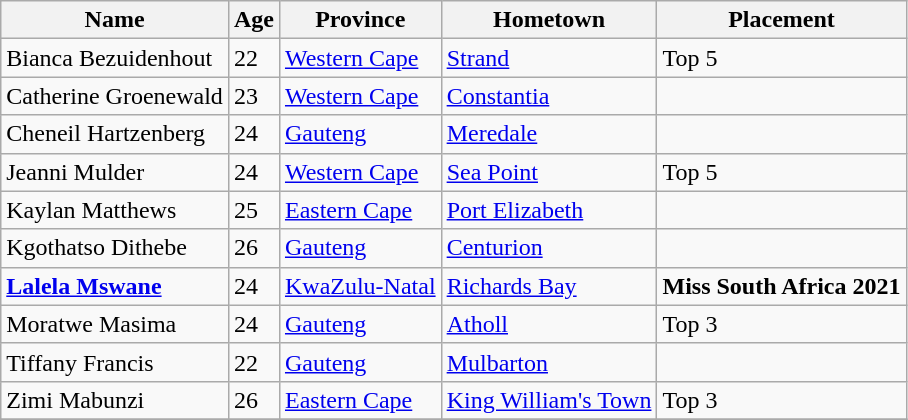<table class="wikitable sortable">
<tr>
<th>Name</th>
<th>Age</th>
<th>Province</th>
<th>Hometown</th>
<th>Placement</th>
</tr>
<tr>
<td>Bianca Bezuidenhout</td>
<td>22</td>
<td> <a href='#'>Western Cape</a></td>
<td><a href='#'>Strand</a></td>
<td>Top 5</td>
</tr>
<tr>
<td>Catherine Groenewald</td>
<td>23</td>
<td> <a href='#'>Western Cape</a></td>
<td><a href='#'>Constantia</a></td>
<td></td>
</tr>
<tr>
<td>Cheneil Hartzenberg</td>
<td>24</td>
<td> <a href='#'>Gauteng</a></td>
<td><a href='#'>Meredale</a></td>
<td></td>
</tr>
<tr>
<td>Jeanni Mulder</td>
<td>24</td>
<td> <a href='#'>Western Cape</a></td>
<td><a href='#'>Sea Point</a></td>
<td>Top 5</td>
</tr>
<tr>
<td>Kaylan Matthews</td>
<td>25</td>
<td> <a href='#'>Eastern Cape</a></td>
<td><a href='#'>Port Elizabeth</a></td>
<td></td>
</tr>
<tr>
<td>Kgothatso Dithebe</td>
<td>26</td>
<td> <a href='#'>Gauteng</a></td>
<td><a href='#'>Centurion</a></td>
<td></td>
</tr>
<tr>
<td><strong><a href='#'>Lalela Mswane</a></strong></td>
<td>24</td>
<td> <a href='#'>KwaZulu-Natal</a></td>
<td><a href='#'>Richards Bay</a></td>
<td><strong>Miss South Africa 2021</strong></td>
</tr>
<tr>
<td>Moratwe Masima</td>
<td>24</td>
<td> <a href='#'>Gauteng</a></td>
<td><a href='#'>Atholl</a></td>
<td>Top 3</td>
</tr>
<tr>
<td>Tiffany Francis</td>
<td>22</td>
<td> <a href='#'>Gauteng</a></td>
<td><a href='#'>Mulbarton</a></td>
<td></td>
</tr>
<tr>
<td>Zimi Mabunzi</td>
<td>26</td>
<td> <a href='#'>Eastern Cape</a></td>
<td><a href='#'>King William's Town</a></td>
<td>Top 3</td>
</tr>
<tr>
</tr>
</table>
